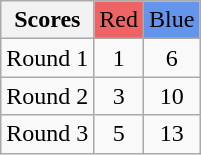<table class="wikitable" style="text-align:center">
<tr>
<th>Scores</th>
<td bgcolor="#EE6363">Red</td>
<td bgcolor="#6495ED">Blue</td>
</tr>
<tr>
<td>Round 1</td>
<td>1</td>
<td>6</td>
</tr>
<tr>
<td>Round 2</td>
<td>3</td>
<td>10</td>
</tr>
<tr>
<td>Round 3</td>
<td>5</td>
<td>13</td>
</tr>
</table>
